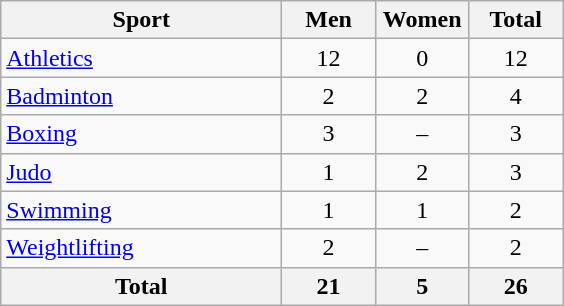<table class="wikitable sortable" style="text-align:center;">
<tr>
<th width=180>Sport</th>
<th width=55>Men</th>
<th width=55>Women</th>
<th width=55>Total</th>
</tr>
<tr>
<td align=left><a href='#'>Athletics</a></td>
<td>12</td>
<td>0</td>
<td>12</td>
</tr>
<tr>
<td align=left><a href='#'>Badminton</a></td>
<td>2</td>
<td>2</td>
<td>4</td>
</tr>
<tr>
<td align=left><a href='#'>Boxing</a></td>
<td>3</td>
<td>–</td>
<td>3</td>
</tr>
<tr>
<td align=left><a href='#'>Judo</a></td>
<td>1</td>
<td>2</td>
<td>3</td>
</tr>
<tr>
<td align=left><a href='#'>Swimming</a></td>
<td>1</td>
<td>1</td>
<td>2</td>
</tr>
<tr>
<td align=left><a href='#'>Weightlifting</a></td>
<td>2</td>
<td>–</td>
<td>2</td>
</tr>
<tr>
<th>Total</th>
<th>21</th>
<th>5</th>
<th>26</th>
</tr>
</table>
